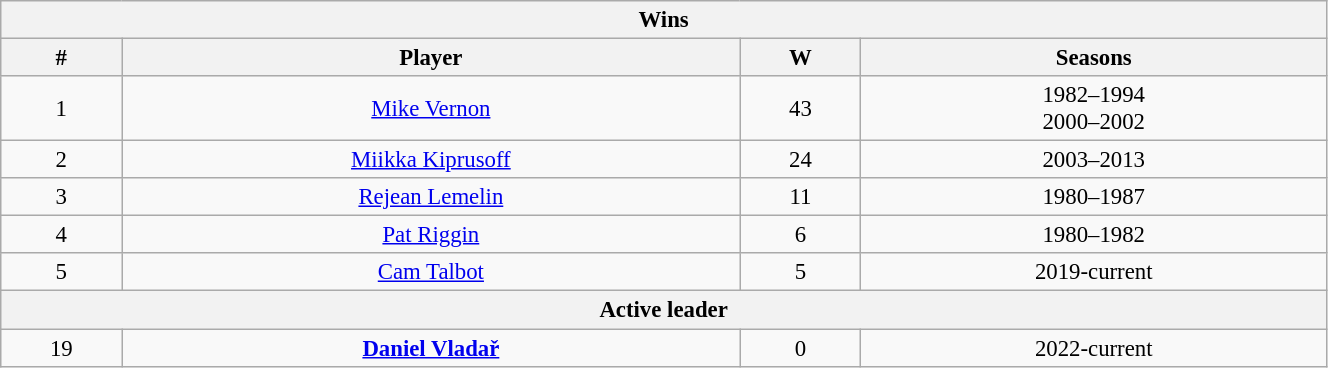<table class="wikitable" style="text-align: center; font-size: 95%" width="70%">
<tr>
<th colspan="4">Wins</th>
</tr>
<tr>
<th>#</th>
<th>Player</th>
<th>W</th>
<th>Seasons</th>
</tr>
<tr>
<td>1</td>
<td><a href='#'>Mike Vernon</a></td>
<td>43</td>
<td>1982–1994<br>2000–2002</td>
</tr>
<tr>
<td>2</td>
<td><a href='#'>Miikka Kiprusoff</a></td>
<td>24</td>
<td>2003–2013</td>
</tr>
<tr>
<td>3</td>
<td><a href='#'>Rejean Lemelin</a></td>
<td>11</td>
<td>1980–1987</td>
</tr>
<tr>
<td>4</td>
<td><a href='#'>Pat Riggin</a></td>
<td>6</td>
<td>1980–1982</td>
</tr>
<tr>
<td>5</td>
<td><a href='#'>Cam Talbot</a></td>
<td>5</td>
<td>2019-current</td>
</tr>
<tr>
<th colspan="4">Active leader</th>
</tr>
<tr>
<td>19</td>
<td><strong><a href='#'>Daniel Vladař</a></strong></td>
<td>0</td>
<td>2022-current</td>
</tr>
</table>
